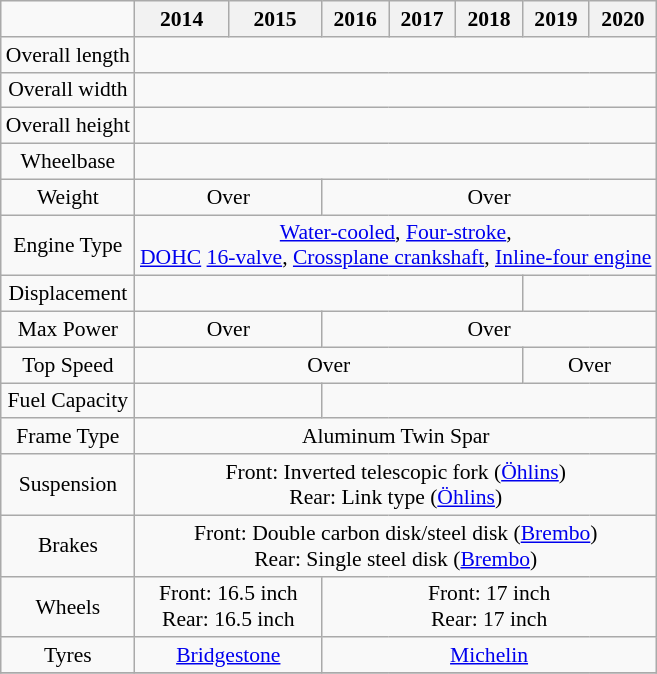<table class="wikitable" style="text-align:center; font-size: 90%;">
<tr>
<td></td>
<th>2014</th>
<th>2015</th>
<th>2016</th>
<th>2017</th>
<th>2018</th>
<th>2019</th>
<th>2020</th>
</tr>
<tr>
<td>Overall length</td>
<td colspan=7></td>
</tr>
<tr>
<td>Overall width</td>
<td colspan=7></td>
</tr>
<tr>
<td>Overall height</td>
<td colspan=7></td>
</tr>
<tr>
<td>Wheelbase</td>
<td colspan=7></td>
</tr>
<tr>
<td>Weight</td>
<td colspan=2>Over </td>
<td colspan=5>Over </td>
</tr>
<tr>
<td>Engine Type</td>
<td colspan=7><a href='#'>Water-cooled</a>, <a href='#'>Four-stroke</a>,<br><a href='#'>DOHC</a> <a href='#'>16-valve</a>, <a href='#'>Crossplane crankshaft</a>, <a href='#'>Inline-four engine</a></td>
</tr>
<tr>
<td>Displacement</td>
<td colspan=5></td>
<td colspan=2></td>
</tr>
<tr>
<td>Max Power</td>
<td colspan=2>Over </td>
<td colspan=5>Over </td>
</tr>
<tr>
<td>Top Speed</td>
<td colspan=5>Over </td>
<td colspan=2>Over </td>
</tr>
<tr>
<td>Fuel Capacity</td>
<td colspan=2></td>
<td colspan=5></td>
</tr>
<tr>
<td>Frame Type</td>
<td colspan=7>Aluminum Twin Spar</td>
</tr>
<tr>
<td>Suspension</td>
<td colspan=7>Front: Inverted telescopic fork (<a href='#'>Öhlins</a>)<br>Rear: Link type (<a href='#'>Öhlins</a>)</td>
</tr>
<tr>
<td>Brakes</td>
<td colspan=7>Front: Double carbon disk/steel disk (<a href='#'>Brembo</a>)<br>Rear: Single steel disk (<a href='#'>Brembo</a>)</td>
</tr>
<tr>
<td>Wheels</td>
<td colspan=2>Front: 16.5 inch<br>Rear: 16.5 inch</td>
<td colspan=5>Front: 17 inch<br>Rear: 17 inch</td>
</tr>
<tr>
<td>Tyres</td>
<td colspan=2><a href='#'>Bridgestone</a></td>
<td colspan=5><a href='#'>Michelin</a></td>
</tr>
<tr>
</tr>
</table>
